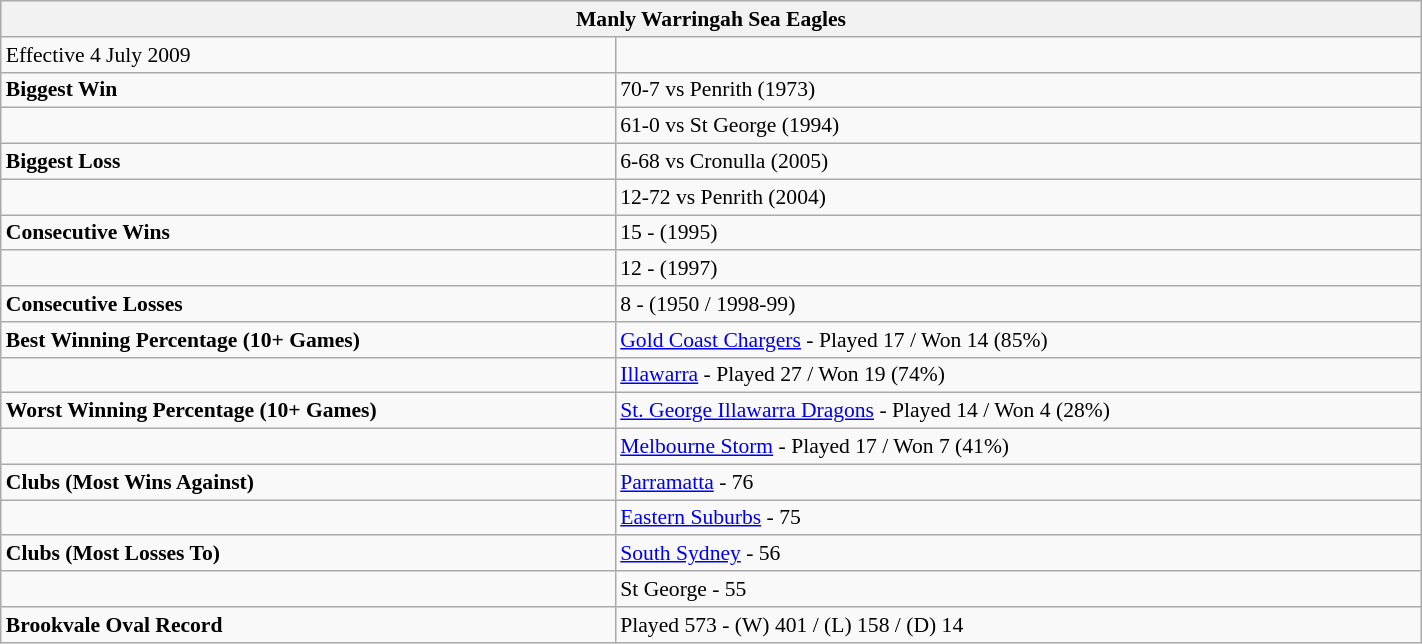<table class="wikitable" width="75%" style="font-size:90%">
<tr bgcolor="#efefef">
<th colspan=11>Manly Warringah Sea Eagles</th>
</tr>
<tr>
<td>Effective 4 July 2009</td>
</tr>
<tr>
<td><strong>Biggest Win</strong> <td> 70-7 vs Penrith (1973)</td>
</tr>
<tr>
<td><td> 61-0 vs St George (1994)</td>
</tr>
<tr>
<td><strong>Biggest Loss</strong> <td> 6-68 vs Cronulla (2005)</td>
</tr>
<tr>
<td><td> 12-72 vs Penrith (2004)</td>
</tr>
<tr>
<td><strong>Consecutive Wins</strong> <td> 15 - (1995)</td>
</tr>
<tr>
<td><td> 12 - (1997)</td>
</tr>
<tr>
<td><strong>Consecutive Losses</strong> <td> 8 - (1950 / 1998-99)</td>
</tr>
<tr>
<td><strong>Best Winning Percentage (10+ Games)</strong> <td> <a href='#'>Gold Coast Chargers</a> - Played 17 / Won 14 (85%)</td>
</tr>
<tr>
<td><td> <a href='#'>Illawarra</a> - Played 27 / Won 19 (74%)</td>
</tr>
<tr>
<td><strong>Worst Winning Percentage (10+ Games)</strong> <td> <a href='#'>St. George Illawarra Dragons</a> - Played 14 / Won 4 (28%)</td>
</tr>
<tr>
<td><td> <a href='#'>Melbourne Storm</a> - Played 17 / Won 7 (41%)</td>
</tr>
<tr>
<td><strong>Clubs (Most Wins Against)</strong> <td> <a href='#'>Parramatta</a> - 76</td>
</tr>
<tr>
<td><td> <a href='#'>Eastern Suburbs</a> - 75</td>
</tr>
<tr>
<td><strong>Clubs (Most Losses To)</strong> <td> <a href='#'>South Sydney</a> - 56</td>
</tr>
<tr>
<td><td> St George - 55</td>
</tr>
<tr>
<td><strong>Brookvale Oval Record</strong> <td> Played 573 - (W) 401 / (L) 158 / (D) 14</td>
</tr>
</table>
